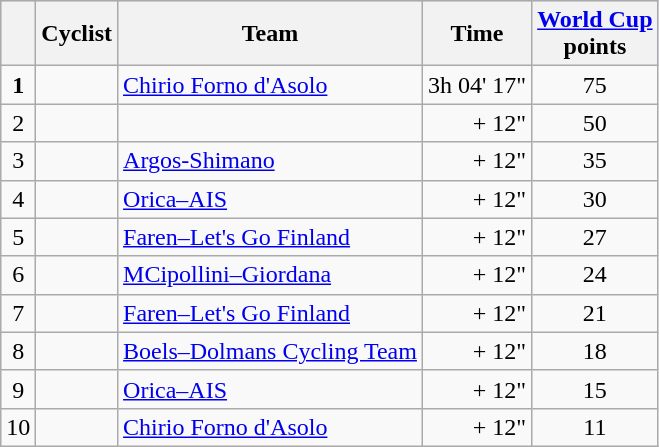<table class="wikitable">
<tr style="background:#ccccff;">
<th></th>
<th>Cyclist</th>
<th>Team</th>
<th>Time</th>
<th><a href='#'>World Cup</a><br>points</th>
</tr>
<tr>
<td align=center><strong>1</strong></td>
<td></td>
<td><a href='#'>Chirio Forno d'Asolo</a></td>
<td align=right>3h 04' 17"</td>
<td align=center>75</td>
</tr>
<tr>
<td align=center>2</td>
<td></td>
<td></td>
<td align=right>+ 12"</td>
<td align=center>50</td>
</tr>
<tr>
<td align=center>3</td>
<td></td>
<td><a href='#'>Argos-Shimano</a></td>
<td align=right>+ 12"</td>
<td align=center>35</td>
</tr>
<tr>
<td align=center>4</td>
<td></td>
<td><a href='#'>Orica–AIS</a></td>
<td align=right>+ 12"</td>
<td align=center>30</td>
</tr>
<tr>
<td align=center>5</td>
<td></td>
<td><a href='#'>Faren–Let's Go Finland</a></td>
<td align=right>+ 12"</td>
<td align=center>27</td>
</tr>
<tr>
<td align=center>6</td>
<td></td>
<td><a href='#'>MCipollini–Giordana</a></td>
<td align=right>+ 12"</td>
<td align=center>24</td>
</tr>
<tr>
<td align=center>7</td>
<td></td>
<td><a href='#'>Faren–Let's Go Finland</a></td>
<td align=right>+ 12"</td>
<td align=center>21</td>
</tr>
<tr>
<td align=center>8</td>
<td></td>
<td><a href='#'>Boels–Dolmans Cycling Team</a></td>
<td align=right>+ 12"</td>
<td align=center>18</td>
</tr>
<tr>
<td align=center>9</td>
<td></td>
<td><a href='#'>Orica–AIS</a></td>
<td align=right>+ 12"</td>
<td align=center>15</td>
</tr>
<tr>
<td align=center>10</td>
<td></td>
<td><a href='#'>Chirio Forno d'Asolo</a></td>
<td align=right>+ 12"</td>
<td align=center>11</td>
</tr>
</table>
